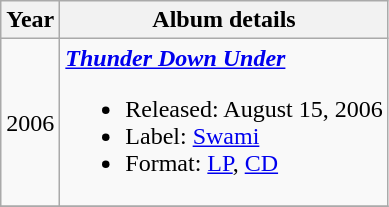<table class ="wikitable">
<tr>
<th>Year</th>
<th>Album details</th>
</tr>
<tr>
<td>2006</td>
<td><strong><em><a href='#'>Thunder Down Under</a></em></strong><br><ul><li>Released: August 15, 2006</li><li>Label: <a href='#'>Swami</a></li><li>Format: <a href='#'>LP</a>, <a href='#'>CD</a></li></ul></td>
</tr>
<tr>
</tr>
</table>
